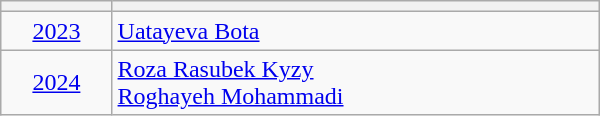<table class=wikitable style="width: 400px;">
<tr>
<th width="40"></th>
<th width="200"></th>
</tr>
<tr>
<td align=center><a href='#'>2023</a></td>
<td> <a href='#'>Uatayeva Bota</a></td>
</tr>
<tr>
<td align=center><a href='#'>2024</a></td>
<td> <a href='#'>Roza Rasubek Kyzy</a><br> <a href='#'>Roghayeh Mohammadi</a></td>
</tr>
</table>
